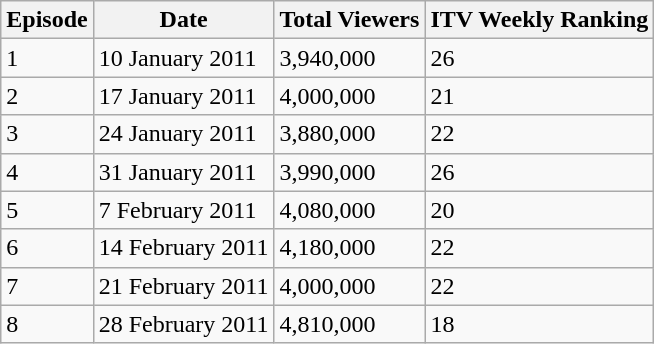<table class="wikitable" border="1">
<tr>
<th>Episode</th>
<th>Date</th>
<th>Total Viewers</th>
<th>ITV Weekly Ranking</th>
</tr>
<tr>
<td>1</td>
<td>10 January 2011</td>
<td>3,940,000</td>
<td>26</td>
</tr>
<tr>
<td>2</td>
<td>17 January 2011</td>
<td>4,000,000</td>
<td>21</td>
</tr>
<tr>
<td>3</td>
<td>24 January 2011</td>
<td>3,880,000</td>
<td>22</td>
</tr>
<tr>
<td>4</td>
<td>31 January 2011</td>
<td>3,990,000</td>
<td>26</td>
</tr>
<tr>
<td>5</td>
<td>7 February 2011</td>
<td>4,080,000</td>
<td>20</td>
</tr>
<tr>
<td>6</td>
<td>14 February 2011</td>
<td>4,180,000</td>
<td>22</td>
</tr>
<tr>
<td>7</td>
<td>21 February 2011</td>
<td>4,000,000</td>
<td>22</td>
</tr>
<tr>
<td>8</td>
<td>28 February 2011</td>
<td>4,810,000</td>
<td>18</td>
</tr>
</table>
